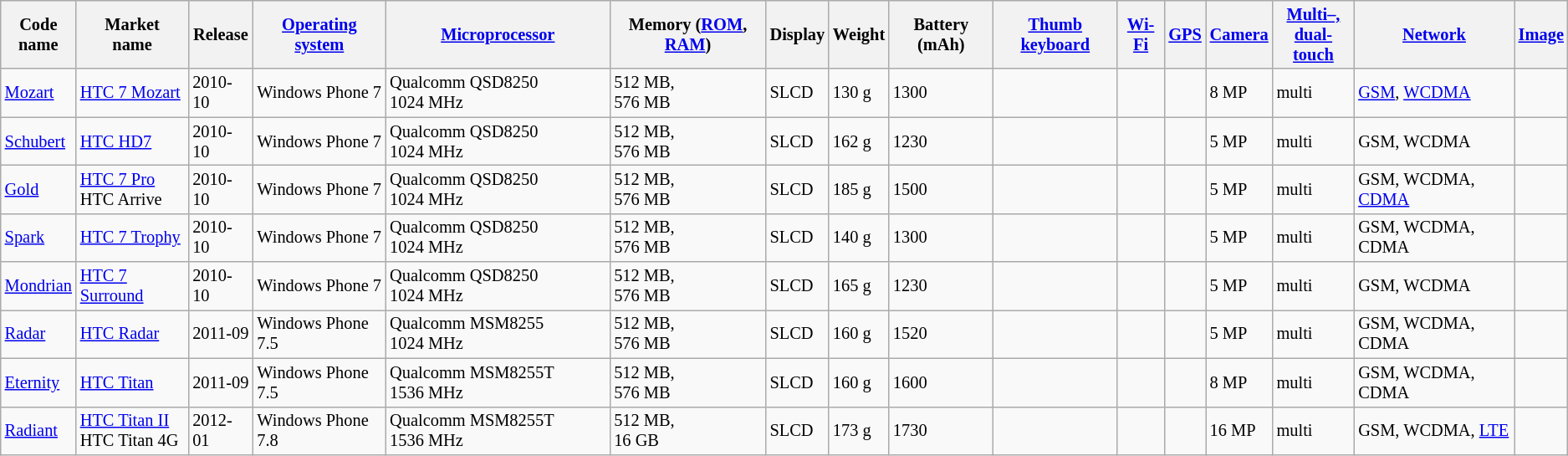<table class="wikitable sortable" style="font-size: 85%;">
<tr>
<th>Code<br>name</th>
<th>Market<br>name</th>
<th>Release</th>
<th><a href='#'>Operating system</a></th>
<th><a href='#'>Microprocessor</a></th>
<th>Memory (<a href='#'>ROM</a>, <a href='#'>RAM</a>)</th>
<th>Display</th>
<th>Weight</th>
<th>Battery (mAh)</th>
<th><a href='#'>Thumb keyboard</a></th>
<th><a href='#'>Wi-Fi</a></th>
<th><a href='#'>GPS</a></th>
<th><a href='#'>Camera</a></th>
<th><a href='#'>Multi–,<br>dual-touch</a></th>
<th><a href='#'>Network</a></th>
<th><a href='#'>Image</a></th>
</tr>
<tr>
<td><a href='#'>Mozart</a></td>
<td><a href='#'>HTC 7 Mozart</a></td>
<td>2010-10</td>
<td>Windows Phone 7</td>
<td>Qualcomm QSD8250 1024 MHz</td>
<td>512 MB,<br>576 MB</td>
<td> SLCD</td>
<td>130 g</td>
<td>1300</td>
<td></td>
<td></td>
<td></td>
<td>8 MP</td>
<td>multi</td>
<td><a href='#'>GSM</a>, <a href='#'>WCDMA</a></td>
<td></td>
</tr>
<tr>
<td><a href='#'>Schubert</a></td>
<td><a href='#'>HTC HD7</a></td>
<td>2010-10</td>
<td>Windows Phone 7</td>
<td>Qualcomm QSD8250 1024 MHz</td>
<td>512 MB,<br>576 MB</td>
<td> SLCD</td>
<td>162 g</td>
<td>1230</td>
<td></td>
<td></td>
<td></td>
<td>5 MP</td>
<td>multi</td>
<td>GSM, WCDMA</td>
<td></td>
</tr>
<tr>
<td><a href='#'>Gold</a></td>
<td><a href='#'>HTC 7 Pro</a><br>HTC Arrive</td>
<td>2010-10</td>
<td>Windows Phone 7</td>
<td>Qualcomm QSD8250 1024 MHz</td>
<td>512 MB,<br>576 MB</td>
<td> SLCD</td>
<td>185 g</td>
<td>1500</td>
<td></td>
<td></td>
<td></td>
<td>5 MP</td>
<td>multi</td>
<td>GSM, WCDMA, <a href='#'>CDMA</a></td>
<td></td>
</tr>
<tr>
<td><a href='#'>Spark</a></td>
<td><a href='#'>HTC 7 Trophy</a></td>
<td>2010-10</td>
<td>Windows Phone 7</td>
<td>Qualcomm QSD8250 1024 MHz</td>
<td>512 MB,<br>576 MB</td>
<td> SLCD</td>
<td>140 g</td>
<td>1300</td>
<td></td>
<td></td>
<td></td>
<td>5 MP</td>
<td>multi</td>
<td>GSM, WCDMA, CDMA</td>
<td></td>
</tr>
<tr>
<td><a href='#'>Mondrian</a></td>
<td><a href='#'>HTC 7 Surround</a></td>
<td>2010-10</td>
<td>Windows Phone 7</td>
<td>Qualcomm QSD8250 1024 MHz</td>
<td>512 MB,<br>576 MB</td>
<td> SLCD</td>
<td>165 g</td>
<td>1230</td>
<td></td>
<td></td>
<td></td>
<td>5 MP</td>
<td>multi</td>
<td>GSM, WCDMA</td>
<td></td>
</tr>
<tr>
<td><a href='#'>Radar</a></td>
<td><a href='#'>HTC Radar</a></td>
<td>2011-09</td>
<td>Windows Phone 7.5</td>
<td>Qualcomm MSM8255 1024 MHz</td>
<td>512 MB,<br>576 MB</td>
<td> SLCD</td>
<td>160 g</td>
<td>1520</td>
<td></td>
<td></td>
<td></td>
<td>5 MP</td>
<td>multi</td>
<td>GSM, WCDMA, CDMA</td>
<td></td>
</tr>
<tr>
<td><a href='#'>Eternity</a></td>
<td><a href='#'>HTC Titan</a></td>
<td>2011-09</td>
<td>Windows Phone 7.5</td>
<td>Qualcomm MSM8255T 1536 MHz</td>
<td>512 MB,<br>576 MB</td>
<td> SLCD</td>
<td>160 g</td>
<td>1600</td>
<td></td>
<td></td>
<td></td>
<td>8 MP</td>
<td>multi</td>
<td>GSM, WCDMA, CDMA</td>
<td></td>
</tr>
<tr>
<td><a href='#'>Radiant</a></td>
<td><a href='#'>HTC Titan II</a><br>HTC Titan 4G</td>
<td>2012-01</td>
<td>Windows Phone 7.8</td>
<td>Qualcomm MSM8255T 1536 MHz</td>
<td>512 MB,<br>16 GB</td>
<td> SLCD</td>
<td>173 g</td>
<td>1730</td>
<td></td>
<td></td>
<td></td>
<td>16 MP</td>
<td>multi</td>
<td>GSM, WCDMA, <a href='#'>LTE</a></td>
</tr>
</table>
